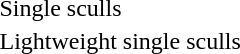<table>
<tr>
<td>Single sculls</td>
<td></td>
<td></td>
<td></td>
</tr>
<tr>
<td>Lightweight single sculls</td>
<td></td>
<td></td>
<td></td>
</tr>
<tr>
</tr>
</table>
